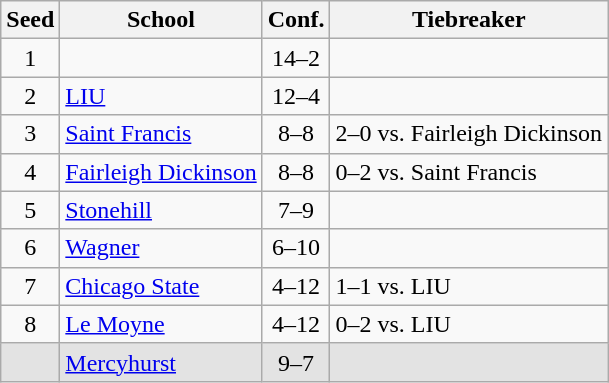<table class="wikitable" style="text-align:center">
<tr>
<th>Seed</th>
<th>School</th>
<th>Conf.</th>
<th>Tiebreaker</th>
</tr>
<tr>
<td>1</td>
<td align="left"></td>
<td>14–2</td>
<td align="left"></td>
</tr>
<tr>
<td>2</td>
<td align="left"><a href='#'>LIU</a></td>
<td>12–4</td>
<td align="left"></td>
</tr>
<tr>
<td>3</td>
<td align="left"><a href='#'>Saint Francis</a></td>
<td>8–8</td>
<td align="left">2–0 vs. Fairleigh Dickinson</td>
</tr>
<tr>
<td>4</td>
<td align="left"><a href='#'>Fairleigh Dickinson</a></td>
<td>8–8</td>
<td align="left">0–2 vs. Saint Francis</td>
</tr>
<tr>
<td>5</td>
<td align="left"><a href='#'>Stonehill</a></td>
<td>7–9</td>
<td align="left"></td>
</tr>
<tr>
<td>6</td>
<td align="left"><a href='#'>Wagner</a></td>
<td>6–10</td>
<td align="left"></td>
</tr>
<tr>
<td>7</td>
<td align="left"><a href='#'>Chicago State</a></td>
<td>4–12</td>
<td align="left">1–1 vs. LIU</td>
</tr>
<tr>
<td>8</td>
<td align="left"><a href='#'>Le Moyne</a></td>
<td>4–12</td>
<td align="left">0–2 vs. LIU</td>
</tr>
<tr bgcolor=#e3e3e3>
<td></td>
<td align="left"><a href='#'>Mercyhurst</a></td>
<td>9–7</td>
<td align="left"></td>
</tr>
</table>
